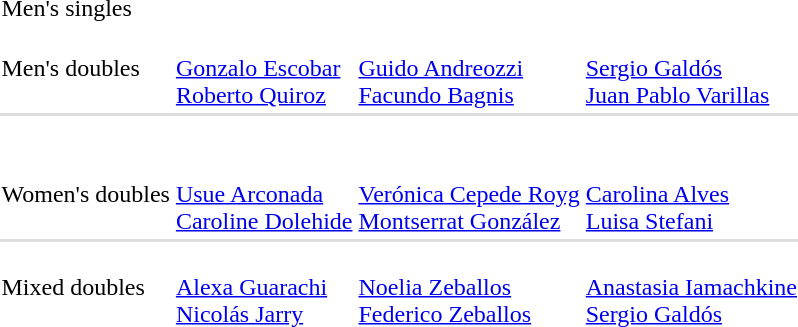<table>
<tr>
<td>Men's singles<br></td>
<td></td>
<td></td>
<td></td>
</tr>
<tr>
<td>Men's doubles<br></td>
<td><br><a href='#'>Gonzalo Escobar</a><br><a href='#'>Roberto Quiroz</a></td>
<td><br><a href='#'>Guido Andreozzi</a><br><a href='#'>Facundo Bagnis</a></td>
<td><br><a href='#'>Sergio Galdós</a><br><a href='#'>Juan Pablo Varillas</a></td>
</tr>
<tr bgcolor=#DDDDDD>
<td colspan=7></td>
</tr>
<tr>
<td><br></td>
<td></td>
<td></td>
<td></td>
</tr>
<tr>
<td>Women's doubles<br></td>
<td><br><a href='#'>Usue Arconada</a><br> <a href='#'>Caroline Dolehide</a></td>
<td><br><a href='#'>Verónica Cepede Royg</a><br> <a href='#'>Montserrat González</a></td>
<td><br><a href='#'>Carolina Alves</a><br> <a href='#'>Luisa Stefani</a></td>
</tr>
<tr bgcolor=#DDDDDD>
<td colspan=7></td>
</tr>
<tr>
<td>Mixed doubles<br></td>
<td><br><a href='#'>Alexa Guarachi</a><br><a href='#'>Nicolás Jarry</a></td>
<td><br><a href='#'>Noelia Zeballos</a><br><a href='#'>Federico Zeballos</a></td>
<td><br><a href='#'>Anastasia Iamachkine</a><br><a href='#'>Sergio Galdós</a></td>
</tr>
</table>
